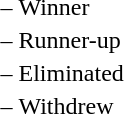<table>
<tr>
<td> –</td>
<td>Winner</td>
</tr>
<tr>
<td> –</td>
<td>Runner-up</td>
</tr>
<tr>
<td> –</td>
<td>Eliminated</td>
</tr>
<tr>
<td> –</td>
<td>Withdrew</td>
</tr>
</table>
